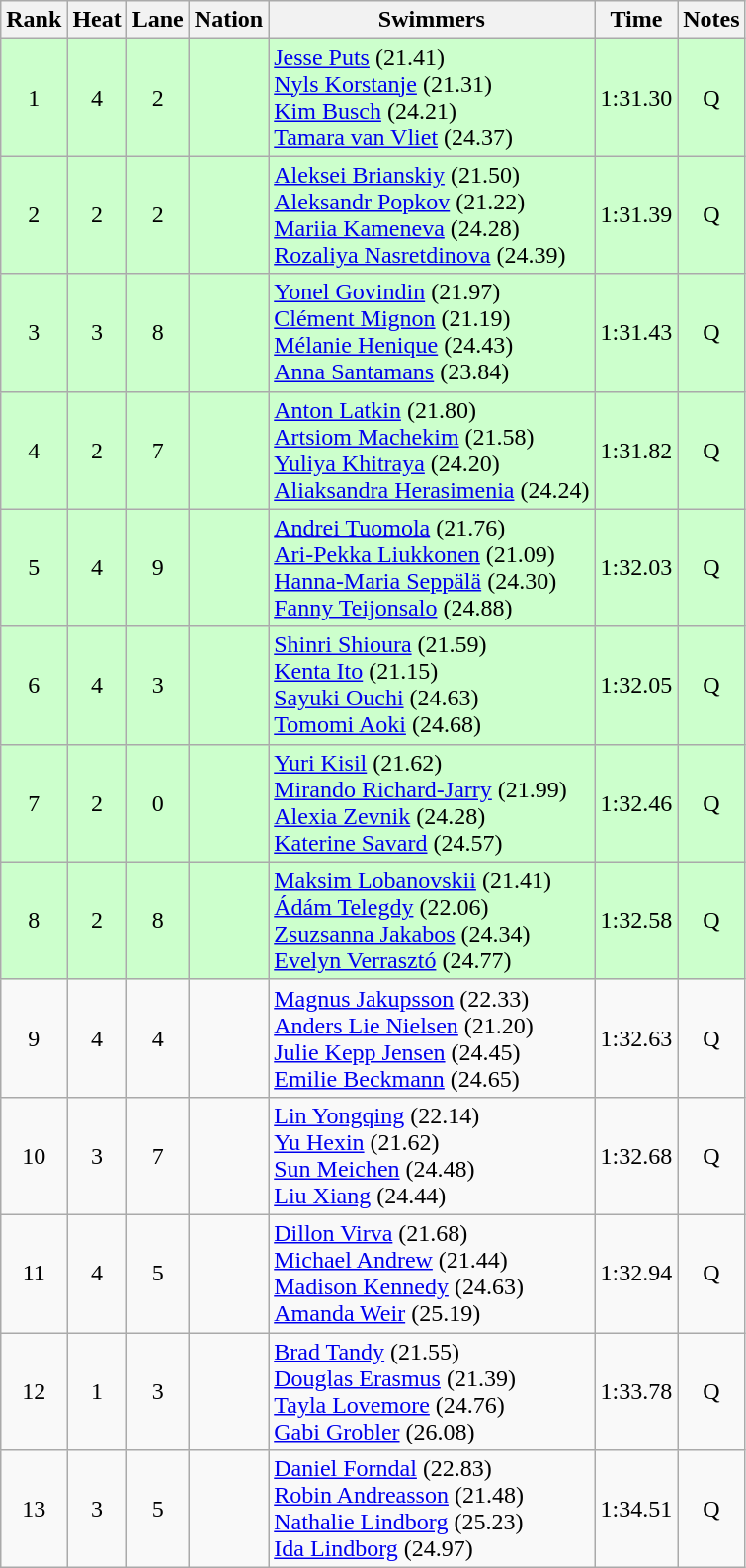<table class="wikitable sortable" style="text-align:center">
<tr>
<th>Rank</th>
<th>Heat</th>
<th>Lane</th>
<th>Nation</th>
<th>Swimmers</th>
<th>Time</th>
<th>Notes</th>
</tr>
<tr bgcolor=ccffcc>
<td>1</td>
<td>4</td>
<td>2</td>
<td align=left></td>
<td align=left><a href='#'>Jesse Puts</a> (21.41)<br><a href='#'>Nyls Korstanje</a> (21.31)<br><a href='#'>Kim Busch</a> (24.21)<br><a href='#'>Tamara van Vliet</a> (24.37)</td>
<td>1:31.30</td>
<td>Q</td>
</tr>
<tr bgcolor=ccffcc>
<td>2</td>
<td>2</td>
<td>2</td>
<td align=left></td>
<td align=left><a href='#'>Aleksei Brianskiy</a> (21.50)<br><a href='#'>Aleksandr Popkov</a> (21.22)<br><a href='#'>Mariia Kameneva</a> (24.28)<br><a href='#'>Rozaliya Nasretdinova</a> (24.39)</td>
<td>1:31.39</td>
<td>Q</td>
</tr>
<tr bgcolor=ccffcc>
<td>3</td>
<td>3</td>
<td>8</td>
<td align=left></td>
<td align=left><a href='#'>Yonel Govindin</a> (21.97)<br><a href='#'>Clément Mignon</a> (21.19)<br><a href='#'>Mélanie Henique</a> (24.43)<br><a href='#'>Anna Santamans</a> (23.84)</td>
<td>1:31.43</td>
<td>Q</td>
</tr>
<tr bgcolor=ccffcc>
<td>4</td>
<td>2</td>
<td>7</td>
<td align=left></td>
<td align=left><a href='#'>Anton Latkin</a> (21.80)<br><a href='#'>Artsiom Machekim</a> (21.58)<br><a href='#'>Yuliya Khitraya</a> (24.20)<br><a href='#'>Aliaksandra Herasimenia</a> (24.24)</td>
<td>1:31.82</td>
<td>Q</td>
</tr>
<tr bgcolor=ccffcc>
<td>5</td>
<td>4</td>
<td>9</td>
<td align=left></td>
<td align=left><a href='#'>Andrei Tuomola</a> (21.76)<br><a href='#'>Ari-Pekka Liukkonen</a> (21.09)<br><a href='#'>Hanna-Maria Seppälä</a> (24.30)<br><a href='#'>Fanny Teijonsalo</a> (24.88)</td>
<td>1:32.03</td>
<td>Q</td>
</tr>
<tr bgcolor=ccffcc>
<td>6</td>
<td>4</td>
<td>3</td>
<td align=left></td>
<td align=left><a href='#'>Shinri Shioura</a> (21.59)<br><a href='#'>Kenta Ito</a> (21.15)<br><a href='#'>Sayuki Ouchi</a> (24.63)<br><a href='#'>Tomomi Aoki</a> (24.68)</td>
<td>1:32.05</td>
<td>Q</td>
</tr>
<tr bgcolor=ccffcc>
<td>7</td>
<td>2</td>
<td>0</td>
<td align=left></td>
<td align=left><a href='#'>Yuri Kisil</a> (21.62)<br><a href='#'>Mirando Richard-Jarry</a> (21.99)<br><a href='#'>Alexia Zevnik</a> (24.28)<br><a href='#'>Katerine Savard</a> (24.57)</td>
<td>1:32.46</td>
<td>Q</td>
</tr>
<tr bgcolor=ccffcc>
<td>8</td>
<td>2</td>
<td>8</td>
<td align=left></td>
<td align=left><a href='#'>Maksim Lobanovskii</a> (21.41)<br><a href='#'>Ádám Telegdy</a> (22.06)<br><a href='#'>Zsuzsanna Jakabos</a> (24.34)<br><a href='#'>Evelyn Verrasztó</a> (24.77)</td>
<td>1:32.58</td>
<td>Q</td>
</tr>
<tr>
<td>9</td>
<td>4</td>
<td>4</td>
<td align=left></td>
<td align=left><a href='#'>Magnus Jakupsson</a> (22.33)<br><a href='#'>Anders Lie Nielsen</a> (21.20)<br><a href='#'>Julie Kepp Jensen</a> (24.45)<br><a href='#'>Emilie Beckmann</a> (24.65)</td>
<td>1:32.63</td>
<td>Q</td>
</tr>
<tr>
<td>10</td>
<td>3</td>
<td>7</td>
<td align=left></td>
<td align=left><a href='#'>Lin Yongqing</a> (22.14)<br><a href='#'>Yu Hexin</a> (21.62)<br><a href='#'>Sun Meichen</a> (24.48)<br><a href='#'>Liu Xiang</a> (24.44)</td>
<td>1:32.68</td>
<td>Q</td>
</tr>
<tr>
<td>11</td>
<td>4</td>
<td>5</td>
<td align=left></td>
<td align=left><a href='#'>Dillon Virva</a> (21.68)<br><a href='#'>Michael Andrew</a> (21.44)<br><a href='#'>Madison Kennedy</a> (24.63)<br><a href='#'>Amanda Weir</a> (25.19)</td>
<td>1:32.94</td>
<td>Q</td>
</tr>
<tr>
<td>12</td>
<td>1</td>
<td>3</td>
<td align=left></td>
<td align=left><a href='#'>Brad Tandy</a> (21.55)<br><a href='#'>Douglas Erasmus</a> (21.39)<br><a href='#'>Tayla Lovemore</a> (24.76)<br><a href='#'>Gabi Grobler</a> (26.08)</td>
<td>1:33.78</td>
<td>Q</td>
</tr>
<tr>
<td>13</td>
<td>3</td>
<td>5</td>
<td align=left></td>
<td align=left><a href='#'>Daniel Forndal</a> (22.83)<br><a href='#'>Robin Andreasson</a> (21.48)<br><a href='#'>Nathalie Lindborg</a> (25.23)<br><a href='#'>Ida Lindborg</a> (24.97)</td>
<td>1:34.51</td>
<td>Q</td>
</tr>
</table>
